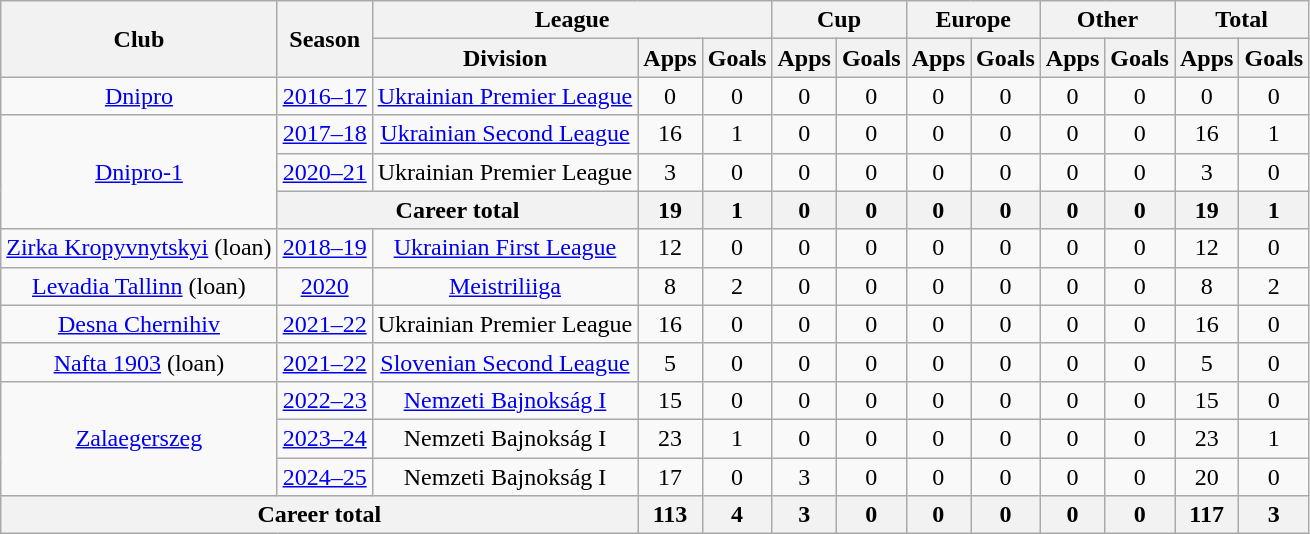<table class="wikitable" style="text-align:center">
<tr>
<th rowspan="2">Club</th>
<th rowspan="2">Season</th>
<th colspan="3">League</th>
<th colspan="2">Cup</th>
<th colspan="2">Europe</th>
<th colspan="2">Other</th>
<th colspan="2">Total</th>
</tr>
<tr>
<th>Division</th>
<th>Apps</th>
<th>Goals</th>
<th>Apps</th>
<th>Goals</th>
<th>Apps</th>
<th>Goals</th>
<th>Apps</th>
<th>Goals</th>
<th>Apps</th>
<th>Goals</th>
</tr>
<tr>
<td rowspan="1"><a href='#'>Dnipro</a></td>
<td><a href='#'>2016–17</a></td>
<td><a href='#'>Ukrainian Premier League</a></td>
<td>0</td>
<td>0</td>
<td>0</td>
<td>0</td>
<td>0</td>
<td>0</td>
<td>0</td>
<td>0</td>
<td>0</td>
<td>0</td>
</tr>
<tr>
<td rowspan="3"><a href='#'>Dnipro-1</a></td>
<td><a href='#'>2017–18</a></td>
<td><a href='#'>Ukrainian Second League</a></td>
<td>16</td>
<td>1</td>
<td>0</td>
<td>0</td>
<td>0</td>
<td>0</td>
<td>0</td>
<td>0</td>
<td>16</td>
<td>1</td>
</tr>
<tr>
<td><a href='#'>2020–21</a></td>
<td>Ukrainian Premier League</td>
<td>3</td>
<td>0</td>
<td>0</td>
<td>0</td>
<td>0</td>
<td>0</td>
<td>0</td>
<td>0</td>
<td>3</td>
<td>0</td>
</tr>
<tr>
<th colspan="2">Career total</th>
<th>19</th>
<th>1</th>
<th>0</th>
<th>0</th>
<th>0</th>
<th>0</th>
<th>0</th>
<th>0</th>
<th>19</th>
<th>1</th>
</tr>
<tr>
<td><a href='#'>Zirka Kropyvnytskyi</a> (loan)</td>
<td><a href='#'>2018–19</a></td>
<td><a href='#'>Ukrainian First League</a></td>
<td>12</td>
<td>0</td>
<td>0</td>
<td>0</td>
<td>0</td>
<td>0</td>
<td>0</td>
<td>0</td>
<td>12</td>
<td>0</td>
</tr>
<tr>
<td><a href='#'>Levadia Tallinn</a> (loan)</td>
<td><a href='#'>2020</a></td>
<td><a href='#'>Meistriliiga</a></td>
<td>8</td>
<td>2</td>
<td>0</td>
<td>0</td>
<td>0</td>
<td>0</td>
<td>0</td>
<td>0</td>
<td>8</td>
<td>2</td>
</tr>
<tr>
<td><a href='#'>Desna Chernihiv</a></td>
<td><a href='#'>2021–22</a></td>
<td>Ukrainian Premier League</td>
<td>16</td>
<td>0</td>
<td>0</td>
<td>0</td>
<td>0</td>
<td>0</td>
<td>0</td>
<td>0</td>
<td>16</td>
<td>0</td>
</tr>
<tr>
<td><a href='#'>Nafta 1903</a> (loan)</td>
<td><a href='#'>2021–22</a></td>
<td><a href='#'>Slovenian Second League</a></td>
<td>5</td>
<td>0</td>
<td>0</td>
<td>0</td>
<td>0</td>
<td>0</td>
<td>0</td>
<td>0</td>
<td>5</td>
<td>0</td>
</tr>
<tr>
<td rowspan="3"><a href='#'>Zalaegerszeg</a></td>
<td><a href='#'>2022–23</a></td>
<td><a href='#'>Nemzeti Bajnokság I</a></td>
<td>15</td>
<td>0</td>
<td>0</td>
<td>0</td>
<td>0</td>
<td>0</td>
<td>0</td>
<td>0</td>
<td>15</td>
<td>0</td>
</tr>
<tr>
<td><a href='#'>2023–24</a></td>
<td>Nemzeti Bajnokság I</td>
<td>23</td>
<td>1</td>
<td>0</td>
<td>0</td>
<td>0</td>
<td>0</td>
<td>0</td>
<td>0</td>
<td>23</td>
<td>1</td>
</tr>
<tr>
<td><a href='#'>2024–25</a></td>
<td>Nemzeti Bajnokság I</td>
<td>17</td>
<td>0</td>
<td>3</td>
<td>0</td>
<td>0</td>
<td>0</td>
<td>0</td>
<td>0</td>
<td>20</td>
<td>0</td>
</tr>
<tr>
<th colspan="3">Career total</th>
<th>113</th>
<th>4</th>
<th>3</th>
<th>0</th>
<th>0</th>
<th>0</th>
<th>0</th>
<th>0</th>
<th>117</th>
<th>3</th>
</tr>
</table>
